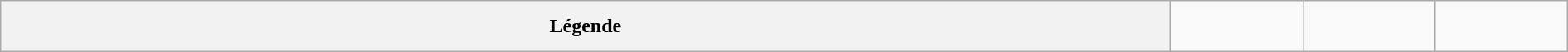<table class="wikitable" style="height:2.6em" width=100%>
<tr>
<th>Légende</th>
<td></td>
<td></td>
<td></td>
</tr>
</table>
